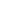<table style="width:66%; text-align:center;">
<tr style="color:white;">
<td style="background:"><strong>48</strong></td>
</tr>
</table>
